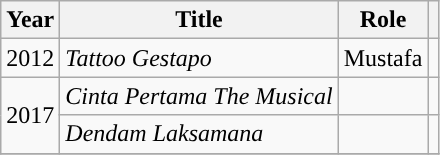<table class="wikitable">
<tr>
<th>Year</th>
<th>Title</th>
<th>Role</th>
<th></th>
</tr>
<tr>
<td>2012</td>
<td><em>Tattoo Gestapo</em></td>
<td>Mustafa</td>
<td></td>
</tr>
<tr>
<td rowspan="2">2017</td>
<td><em>Cinta Pertama The Musical</em></td>
<td></td>
<td></td>
</tr>
<tr>
<td><em>Dendam Laksamana</em></td>
<td></td>
<td></td>
</tr>
<tr>
</tr>
</table>
